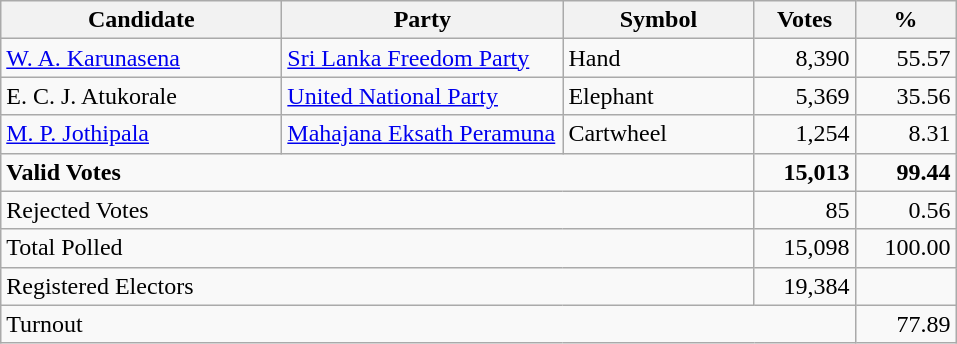<table class="wikitable" border="1" style="text-align:right;">
<tr>
<th align=left width="180">Candidate</th>
<th align=left width="180">Party</th>
<th align=left width="120">Symbol</th>
<th align=left width="60">Votes</th>
<th align=left width="60">%</th>
</tr>
<tr>
<td align=left><a href='#'>W. A. Karunasena</a></td>
<td align=left><a href='#'>Sri Lanka Freedom Party</a></td>
<td align=left>Hand</td>
<td>8,390</td>
<td>55.57</td>
</tr>
<tr>
<td align=left>E. C. J. Atukorale</td>
<td align=left><a href='#'>United National Party</a></td>
<td align=left>Elephant</td>
<td>5,369</td>
<td>35.56</td>
</tr>
<tr>
<td align=left><a href='#'>M. P. Jothipala</a></td>
<td align=left><a href='#'>Mahajana Eksath Peramuna</a></td>
<td align=left>Cartwheel</td>
<td>1,254</td>
<td>8.31</td>
</tr>
<tr>
<td align=left colspan=3><strong>Valid Votes</strong></td>
<td><strong>15,013</strong></td>
<td><strong>99.44</strong></td>
</tr>
<tr>
<td align=left colspan=3>Rejected Votes</td>
<td>85</td>
<td>0.56</td>
</tr>
<tr>
<td align=left colspan=3>Total Polled</td>
<td>15,098</td>
<td>100.00</td>
</tr>
<tr>
<td align=left colspan=3>Registered Electors</td>
<td>19,384</td>
<td></td>
</tr>
<tr>
<td align=left colspan=4>Turnout</td>
<td>77.89</td>
</tr>
</table>
